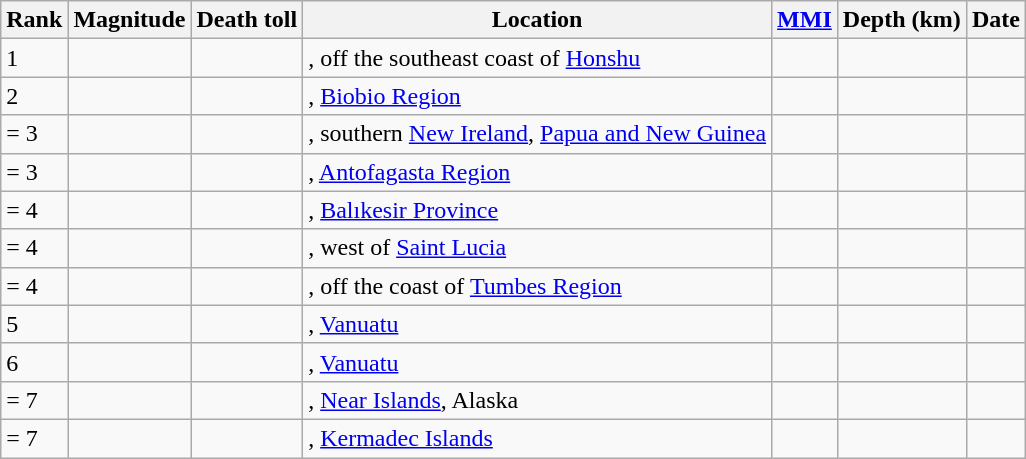<table class="sortable wikitable" style="font-size:100%;">
<tr>
<th>Rank</th>
<th>Magnitude</th>
<th>Death toll</th>
<th>Location</th>
<th><a href='#'>MMI</a></th>
<th>Depth (km)</th>
<th>Date</th>
</tr>
<tr>
<td>1</td>
<td></td>
<td></td>
<td>, off the southeast coast of <a href='#'>Honshu</a></td>
<td></td>
<td></td>
<td></td>
</tr>
<tr>
<td>2</td>
<td></td>
<td></td>
<td>, <a href='#'>Biobio Region</a></td>
<td></td>
<td></td>
<td></td>
</tr>
<tr>
<td>= 3</td>
<td></td>
<td></td>
<td>, southern <a href='#'>New Ireland</a>, <a href='#'>Papua and New Guinea</a></td>
<td></td>
<td></td>
<td></td>
</tr>
<tr>
<td>= 3</td>
<td></td>
<td></td>
<td>, <a href='#'>Antofagasta Region</a></td>
<td></td>
<td></td>
<td></td>
</tr>
<tr>
<td>= 4</td>
<td></td>
<td></td>
<td>, <a href='#'>Balıkesir Province</a></td>
<td></td>
<td></td>
<td></td>
</tr>
<tr>
<td>= 4</td>
<td></td>
<td></td>
<td>, west of <a href='#'>Saint Lucia</a></td>
<td></td>
<td></td>
<td></td>
</tr>
<tr>
<td>= 4</td>
<td></td>
<td></td>
<td>, off the coast of <a href='#'>Tumbes Region</a></td>
<td></td>
<td></td>
<td></td>
</tr>
<tr>
<td>5</td>
<td></td>
<td></td>
<td>, <a href='#'>Vanuatu</a></td>
<td></td>
<td></td>
<td></td>
</tr>
<tr>
<td>6</td>
<td></td>
<td></td>
<td>, <a href='#'>Vanuatu</a></td>
<td></td>
<td></td>
<td></td>
</tr>
<tr>
<td>= 7</td>
<td></td>
<td></td>
<td>, <a href='#'>Near Islands</a>, Alaska</td>
<td></td>
<td></td>
<td></td>
</tr>
<tr>
<td>= 7</td>
<td></td>
<td></td>
<td>, <a href='#'>Kermadec Islands</a></td>
<td></td>
<td></td>
<td></td>
</tr>
</table>
